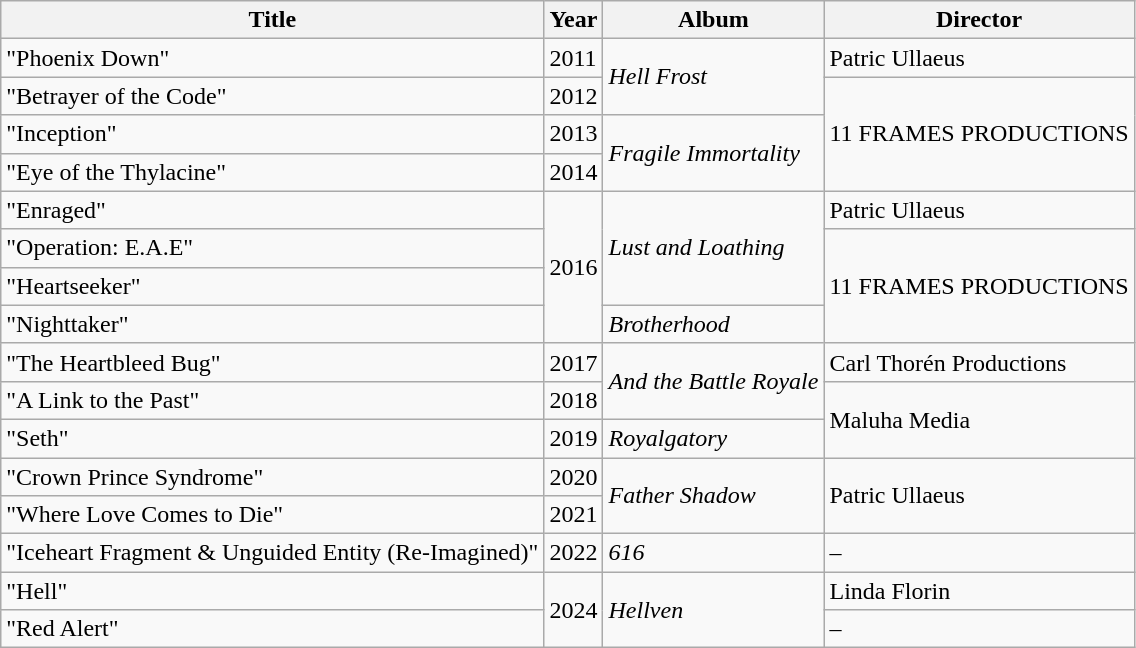<table class="wikitable">
<tr>
<th>Title</th>
<th>Year</th>
<th>Album</th>
<th>Director</th>
</tr>
<tr>
<td>"Phoenix Down"</td>
<td>2011</td>
<td rowspan="2"><em>Hell Frost</em></td>
<td>Patric Ullaeus</td>
</tr>
<tr>
<td>"Betrayer of the Code"</td>
<td>2012</td>
<td rowspan="3">11 FRAMES PRODUCTIONS</td>
</tr>
<tr>
<td>"Inception"</td>
<td>2013</td>
<td rowspan="2"><em>Fragile Immortality</em></td>
</tr>
<tr>
<td>"Eye of the Thylacine"</td>
<td>2014</td>
</tr>
<tr>
<td>"Enraged"</td>
<td rowspan="4">2016</td>
<td rowspan="3"><em>Lust and Loathing</em></td>
<td>Patric Ullaeus</td>
</tr>
<tr>
<td>"Operation: E.A.E"</td>
<td rowspan="3">11 FRAMES PRODUCTIONS</td>
</tr>
<tr>
<td>"Heartseeker"</td>
</tr>
<tr>
<td>"Nighttaker"</td>
<td><em>Brotherhood</em></td>
</tr>
<tr>
<td>"The Heartbleed Bug"</td>
<td>2017</td>
<td rowspan="2"><em>And the Battle Royale</em></td>
<td>Carl Thorén Productions</td>
</tr>
<tr>
<td>"A Link to the Past"</td>
<td>2018</td>
<td rowspan="2">Maluha Media</td>
</tr>
<tr>
<td>"Seth"</td>
<td>2019</td>
<td><em>Royalgatory</em></td>
</tr>
<tr>
<td>"Crown Prince Syndrome"</td>
<td>2020</td>
<td rowspan="2"><em>Father Shadow</em></td>
<td rowspan="2">Patric Ullaeus</td>
</tr>
<tr>
<td>"Where Love Comes to Die"</td>
<td>2021</td>
</tr>
<tr>
<td>"Iceheart Fragment & Unguided Entity (Re-Imagined)"</td>
<td>2022</td>
<td><em>616</em></td>
<td>–</td>
</tr>
<tr>
<td>"Hell"</td>
<td rowspan="2">2024</td>
<td rowspan="2"><em>Hellven</em></td>
<td>Linda Florin</td>
</tr>
<tr>
<td>"Red Alert"</td>
<td>–</td>
</tr>
</table>
